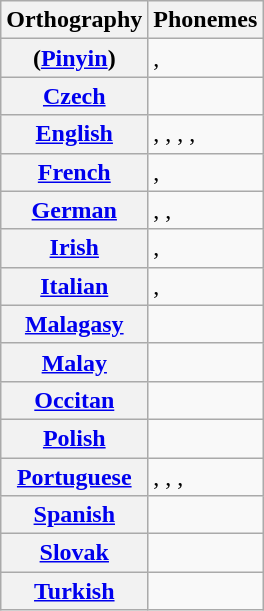<table class="wikitable mw-collapsible">
<tr>
<th>Orthography</th>
<th>Phonemes</th>
</tr>
<tr>
<th> (<a href='#'>Pinyin</a>)</th>
<td>, </td>
</tr>
<tr>
<th><a href='#'>Czech</a></th>
<td></td>
</tr>
<tr>
<th><a href='#'>English</a></th>
<td>, , , , </td>
</tr>
<tr>
<th><a href='#'>French</a></th>
<td>, </td>
</tr>
<tr>
<th><a href='#'>German</a></th>
<td>, , </td>
</tr>
<tr>
<th><a href='#'>Irish</a></th>
<td>, </td>
</tr>
<tr>
<th><a href='#'>Italian</a></th>
<td>, </td>
</tr>
<tr>
<th><a href='#'>Malagasy</a></th>
<td></td>
</tr>
<tr>
<th><a href='#'>Malay</a></th>
<td></td>
</tr>
<tr>
<th><a href='#'>Occitan</a></th>
<td></td>
</tr>
<tr>
<th><a href='#'>Polish</a></th>
<td></td>
</tr>
<tr>
<th><a href='#'>Portuguese</a></th>
<td>, , , </td>
</tr>
<tr>
<th><a href='#'>Spanish</a></th>
<td></td>
</tr>
<tr>
<th><a href='#'>Slovak</a></th>
<td></td>
</tr>
<tr>
<th><a href='#'>Turkish</a></th>
<td></td>
</tr>
</table>
